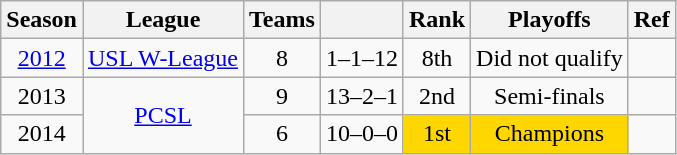<table class="wikitable" style="text-align: center;">
<tr>
<th>Season</th>
<th>League</th>
<th>Teams</th>
<th></th>
<th>Rank</th>
<th>Playoffs</th>
<th>Ref</th>
</tr>
<tr>
<td><a href='#'>2012</a></td>
<td><a href='#'>USL W-League</a></td>
<td>8</td>
<td>1–1–12</td>
<td>8th</td>
<td>Did not qualify</td>
<td></td>
</tr>
<tr>
<td>2013</td>
<td rowspan=2><a href='#'>PCSL</a></td>
<td>9</td>
<td>13–2–1</td>
<td>2nd</td>
<td>Semi-finals</td>
<td></td>
</tr>
<tr>
<td>2014</td>
<td>6</td>
<td>10–0–0</td>
<td style="background:gold;">1st</td>
<td style="background:gold;">Champions</td>
<td></td>
</tr>
</table>
